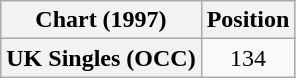<table class="wikitable plainrowheaders" style="text-align:center">
<tr>
<th>Chart (1997)</th>
<th>Position</th>
</tr>
<tr>
<th scope="row">UK Singles (OCC)</th>
<td>134</td>
</tr>
</table>
